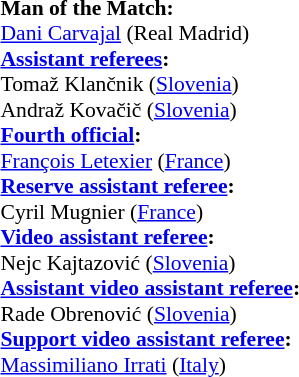<table width=100% style="font-size:90%">
<tr>
<td><br><strong>Man of the Match:</strong>
<br><a href='#'>Dani Carvajal</a> (Real Madrid)<br><strong><a href='#'>Assistant referees</a>:</strong>
<br>Tomaž Klančnik (<a href='#'>Slovenia</a>)
<br>Andraž Kovačič (<a href='#'>Slovenia</a>)
<br><strong><a href='#'>Fourth official</a>:</strong>
<br><a href='#'>François Letexier</a> (<a href='#'>France</a>)
<br><strong><a href='#'>Reserve assistant referee</a>:</strong>
<br>Cyril Mugnier (<a href='#'>France</a>)
<br><strong><a href='#'>Video assistant referee</a>:</strong>
<br>Nejc Kajtazović (<a href='#'>Slovenia</a>)
<br><strong><a href='#'>Assistant video assistant referee</a>:</strong>
<br>Rade Obrenović (<a href='#'>Slovenia</a>)
<br><strong><a href='#'>Support video assistant referee</a>:</strong>
<br><a href='#'>Massimiliano Irrati</a> (<a href='#'>Italy</a>)</td>
<td style="width:60%;vertical-align:top"><br></td>
</tr>
</table>
